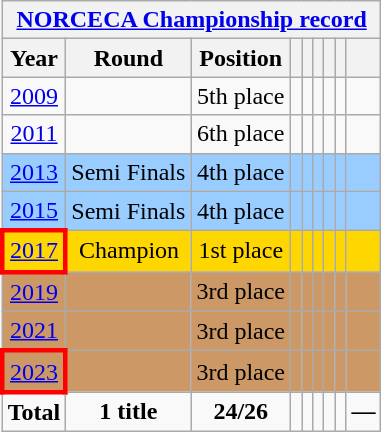<table class="wikitable" style="text-align: center;">
<tr>
<th colspan=9><a href='#'>NORCECA Championship record</a></th>
</tr>
<tr>
<th>Year</th>
<th>Round</th>
<th>Position</th>
<th></th>
<th></th>
<th></th>
<th></th>
<th></th>
<th></th>
</tr>
<tr>
<td> <a href='#'>2009</a></td>
<td></td>
<td>5th place</td>
<td></td>
<td></td>
<td></td>
<td></td>
<td></td>
<td></td>
</tr>
<tr>
<td> <a href='#'>2011</a></td>
<td></td>
<td>6th place</td>
<td></td>
<td></td>
<td></td>
<td></td>
<td></td>
<td></td>
</tr>
<tr bgcolor=#9acdff>
<td> <a href='#'>2013</a></td>
<td>Semi Finals</td>
<td>4th place</td>
<td></td>
<td></td>
<td></td>
<td></td>
<td></td>
<td></td>
</tr>
<tr bgcolor=#9acdff>
<td> <a href='#'>2015</a></td>
<td>Semi Finals</td>
<td>4th place</td>
<td></td>
<td></td>
<td></td>
<td></td>
<td></td>
<td></td>
</tr>
<tr bgcolor=gold>
<td style="border: 3px solid red"> <a href='#'>2017</a></td>
<td>Champion</td>
<td>1st place</td>
<td></td>
<td></td>
<td></td>
<td></td>
<td></td>
<td></td>
</tr>
<tr bgcolor= cc9966>
<td> <a href='#'>2019</a></td>
<td></td>
<td>3rd place</td>
<td></td>
<td></td>
<td></td>
<td></td>
<td></td>
<td></td>
</tr>
<tr bgcolor= cc9966>
<td> <a href='#'>2021</a></td>
<td></td>
<td>3rd place</td>
<td></td>
<td></td>
<td></td>
<td></td>
<td></td>
<td></td>
</tr>
<tr bgcolor= cc9966>
<td style="border: 3px solid red"> <a href='#'>2023</a></td>
<td></td>
<td>3rd place</td>
<td></td>
<td></td>
<td></td>
<td></td>
<td></td>
<td></td>
</tr>
<tr>
<td><strong>Total</strong></td>
<td><strong>1 title</strong></td>
<td><strong>24/26</strong></td>
<td><strong> </strong></td>
<td><strong> </strong></td>
<td><strong> </strong></td>
<td><strong> </strong></td>
<td><strong> </strong></td>
<td><strong>—</strong></td>
</tr>
</table>
